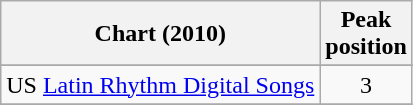<table class="wikitable sortable">
<tr>
<th align="left">Chart (2010)</th>
<th align="left">Peak<br>position</th>
</tr>
<tr>
</tr>
<tr>
</tr>
<tr>
</tr>
<tr>
<td>US <a href='#'>Latin Rhythm Digital Songs</a></td>
<td align="center">3</td>
</tr>
<tr>
</tr>
</table>
